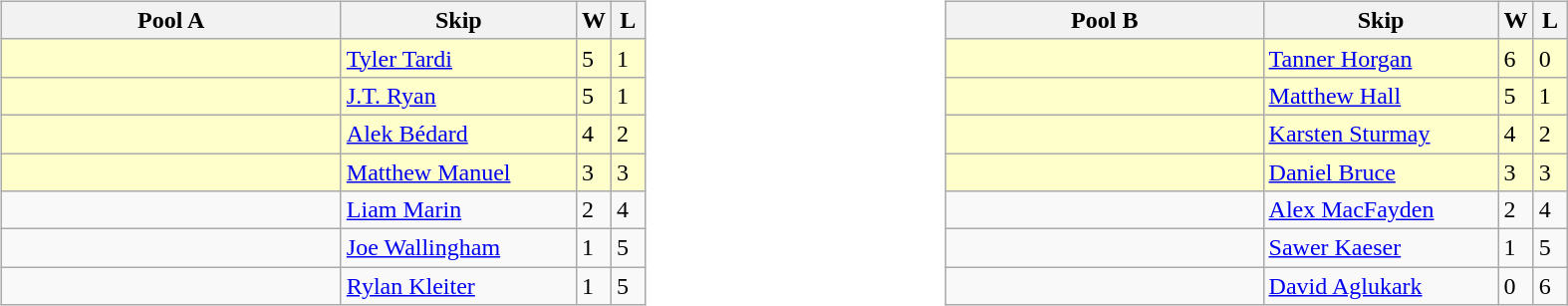<table>
<tr>
<td valign=top width=10%><br><table class="wikitable">
<tr>
<th width=220>Pool A</th>
<th width=150>Skip</th>
<th width=15>W</th>
<th width=15>L</th>
</tr>
<tr bgcolor=#ffffcc>
<td></td>
<td><a href='#'>Tyler Tardi</a></td>
<td>5</td>
<td>1</td>
</tr>
<tr bgcolor=#ffffcc>
<td></td>
<td><a href='#'>J.T. Ryan</a></td>
<td>5</td>
<td>1</td>
</tr>
<tr bgcolor=#ffffcc>
<td></td>
<td><a href='#'>Alek Bédard</a></td>
<td>4</td>
<td>2</td>
</tr>
<tr bgcolor=#ffffcc>
<td></td>
<td><a href='#'>Matthew Manuel</a></td>
<td>3</td>
<td>3</td>
</tr>
<tr>
<td></td>
<td><a href='#'>Liam Marin</a></td>
<td>2</td>
<td>4</td>
</tr>
<tr>
<td></td>
<td><a href='#'>Joe Wallingham</a></td>
<td>1</td>
<td>5</td>
</tr>
<tr>
<td></td>
<td><a href='#'>Rylan Kleiter</a></td>
<td>1</td>
<td>5</td>
</tr>
</table>
</td>
<td valign=top width=10%><br><table class="wikitable">
<tr>
<th width=205>Pool B</th>
<th width=150>Skip</th>
<th width=15>W</th>
<th width=15>L</th>
</tr>
<tr bgcolor=#ffffcc>
<td></td>
<td><a href='#'>Tanner Horgan</a></td>
<td>6</td>
<td>0</td>
</tr>
<tr bgcolor=#ffffcc>
<td></td>
<td><a href='#'>Matthew Hall</a></td>
<td>5</td>
<td>1</td>
</tr>
<tr bgcolor=#ffffcc>
<td></td>
<td><a href='#'>Karsten Sturmay</a></td>
<td>4</td>
<td>2</td>
</tr>
<tr bgcolor=#ffffcc>
<td></td>
<td><a href='#'>Daniel Bruce</a></td>
<td>3</td>
<td>3</td>
</tr>
<tr>
<td></td>
<td><a href='#'>Alex MacFayden</a></td>
<td>2</td>
<td>4</td>
</tr>
<tr>
<td></td>
<td><a href='#'>Sawer Kaeser</a></td>
<td>1</td>
<td>5</td>
</tr>
<tr>
<td></td>
<td><a href='#'>David Aglukark</a></td>
<td>0</td>
<td>6</td>
</tr>
</table>
</td>
</tr>
</table>
